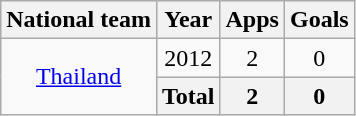<table class="wikitable" style="text-align:center">
<tr>
<th>National team</th>
<th>Year</th>
<th>Apps</th>
<th>Goals</th>
</tr>
<tr>
<td rowspan="2" valign="center"><a href='#'>Thailand</a></td>
<td>2012</td>
<td>2</td>
<td>0</td>
</tr>
<tr>
<th>Total</th>
<th>2</th>
<th>0</th>
</tr>
</table>
